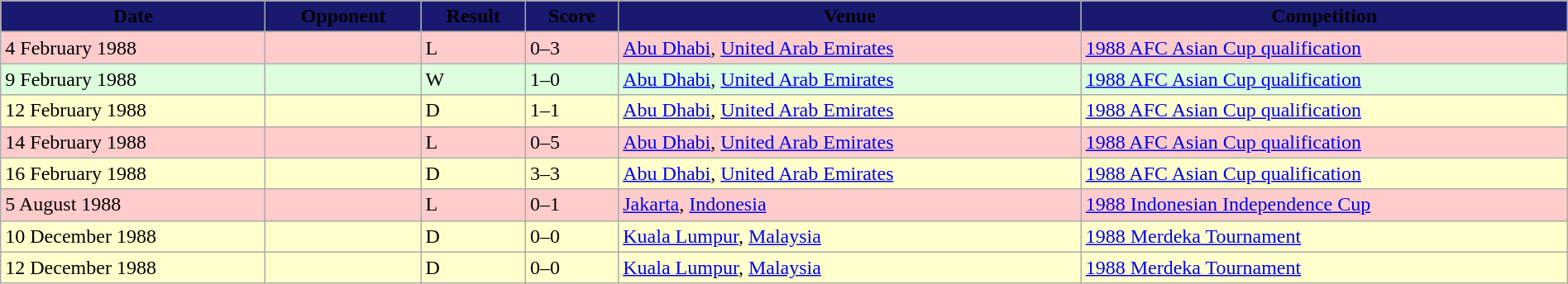<table width=100% class="wikitable">
<tr>
<th style="background:#191970;"><span>Date</span></th>
<th style="background:#191970;"><span>Opponent</span></th>
<th style="background:#191970;"><span>Result</span></th>
<th style="background:#191970;"><span>Score</span></th>
<th style="background:#191970;"><span>Venue</span></th>
<th style="background:#191970;"><span>Competition</span></th>
</tr>
<tr>
</tr>
<tr style="background:#fcc;">
<td>4 February 1988</td>
<td></td>
<td>L</td>
<td>0–3</td>
<td> <a href='#'>Abu Dhabi</a>, <a href='#'>United Arab Emirates</a></td>
<td><a href='#'>1988 AFC Asian Cup qualification</a></td>
</tr>
<tr style="background:#dfd;">
<td>9 February 1988</td>
<td></td>
<td>W</td>
<td>1–0</td>
<td> <a href='#'>Abu Dhabi</a>, <a href='#'>United Arab Emirates</a></td>
<td><a href='#'>1988 AFC Asian Cup qualification</a></td>
</tr>
<tr style="background:#ffc;">
<td>12 February 1988</td>
<td></td>
<td>D</td>
<td>1–1</td>
<td> <a href='#'>Abu Dhabi</a>, <a href='#'>United Arab Emirates</a></td>
<td><a href='#'>1988 AFC Asian Cup qualification</a></td>
</tr>
<tr style="background:#fcc;">
<td>14 February 1988</td>
<td></td>
<td>L</td>
<td>0–5</td>
<td> <a href='#'>Abu Dhabi</a>, <a href='#'>United Arab Emirates</a></td>
<td><a href='#'>1988 AFC Asian Cup qualification</a></td>
</tr>
<tr style="background:#ffc;">
<td>16 February 1988</td>
<td></td>
<td>D</td>
<td>3–3</td>
<td> <a href='#'>Abu Dhabi</a>, <a href='#'>United Arab Emirates</a></td>
<td><a href='#'>1988 AFC Asian Cup qualification</a></td>
</tr>
<tr style="background:#fcc;">
<td>5 August 1988</td>
<td></td>
<td>L</td>
<td>0–1</td>
<td> <a href='#'>Jakarta</a>, <a href='#'>Indonesia</a></td>
<td><a href='#'>1988 Indonesian Independence Cup</a></td>
</tr>
<tr style="background:#ffc;">
<td>10 December 1988</td>
<td></td>
<td>D</td>
<td>0–0</td>
<td> <a href='#'>Kuala Lumpur</a>, <a href='#'>Malaysia</a></td>
<td><a href='#'>1988 Merdeka Tournament</a></td>
</tr>
<tr style="background:#ffc;">
<td>12 December 1988</td>
<td></td>
<td>D</td>
<td>0–0</td>
<td> <a href='#'>Kuala Lumpur</a>, <a href='#'>Malaysia</a></td>
<td><a href='#'>1988 Merdeka Tournament</a></td>
</tr>
</table>
